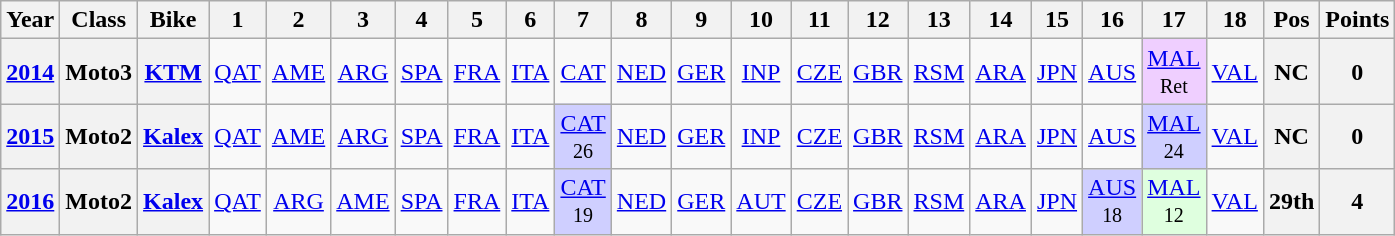<table class="wikitable" style="text-align:center">
<tr>
<th>Year</th>
<th>Class</th>
<th>Bike</th>
<th>1</th>
<th>2</th>
<th>3</th>
<th>4</th>
<th>5</th>
<th>6</th>
<th>7</th>
<th>8</th>
<th>9</th>
<th>10</th>
<th>11</th>
<th>12</th>
<th>13</th>
<th>14</th>
<th>15</th>
<th>16</th>
<th>17</th>
<th>18</th>
<th>Pos</th>
<th>Points</th>
</tr>
<tr>
<th><a href='#'>2014</a></th>
<th>Moto3</th>
<th><a href='#'>KTM</a></th>
<td><a href='#'>QAT</a></td>
<td><a href='#'>AME</a></td>
<td><a href='#'>ARG</a></td>
<td><a href='#'>SPA</a></td>
<td><a href='#'>FRA</a></td>
<td><a href='#'>ITA</a></td>
<td><a href='#'>CAT</a></td>
<td><a href='#'>NED</a></td>
<td><a href='#'>GER</a></td>
<td><a href='#'>INP</a></td>
<td><a href='#'>CZE</a></td>
<td><a href='#'>GBR</a></td>
<td><a href='#'>RSM</a></td>
<td><a href='#'>ARA</a></td>
<td><a href='#'>JPN</a></td>
<td><a href='#'>AUS</a></td>
<td style="background:#efcfff;"><a href='#'>MAL</a><br><small>Ret</small></td>
<td><a href='#'>VAL</a></td>
<th>NC</th>
<th>0</th>
</tr>
<tr>
<th><a href='#'>2015</a></th>
<th>Moto2</th>
<th><a href='#'>Kalex</a></th>
<td><a href='#'>QAT</a></td>
<td><a href='#'>AME</a></td>
<td><a href='#'>ARG</a></td>
<td><a href='#'>SPA</a></td>
<td><a href='#'>FRA</a></td>
<td><a href='#'>ITA</a></td>
<td style="background:#cfcfff;"><a href='#'>CAT</a><br><small>26</small></td>
<td><a href='#'>NED</a></td>
<td><a href='#'>GER</a></td>
<td><a href='#'>INP</a></td>
<td><a href='#'>CZE</a></td>
<td><a href='#'>GBR</a></td>
<td><a href='#'>RSM</a></td>
<td><a href='#'>ARA</a></td>
<td><a href='#'>JPN</a></td>
<td><a href='#'>AUS</a></td>
<td style="background:#cfcfff;"><a href='#'>MAL</a><br><small>24</small></td>
<td><a href='#'>VAL</a></td>
<th>NC</th>
<th>0</th>
</tr>
<tr>
<th><a href='#'>2016</a></th>
<th>Moto2</th>
<th><a href='#'>Kalex</a></th>
<td><a href='#'>QAT</a></td>
<td><a href='#'>ARG</a></td>
<td><a href='#'>AME</a></td>
<td><a href='#'>SPA</a></td>
<td><a href='#'>FRA</a></td>
<td><a href='#'>ITA</a></td>
<td style="background:#cfcfff;"><a href='#'>CAT</a><br><small>19</small></td>
<td><a href='#'>NED</a></td>
<td><a href='#'>GER</a></td>
<td><a href='#'>AUT</a></td>
<td><a href='#'>CZE</a></td>
<td><a href='#'>GBR</a></td>
<td><a href='#'>RSM</a></td>
<td><a href='#'>ARA</a></td>
<td><a href='#'>JPN</a></td>
<td style="background:#cfcfff;"><a href='#'>AUS</a><br><small>18</small></td>
<td style="background:#dfffdf;"><a href='#'>MAL</a><br><small>12</small></td>
<td><a href='#'>VAL</a></td>
<th>29th</th>
<th>4</th>
</tr>
</table>
